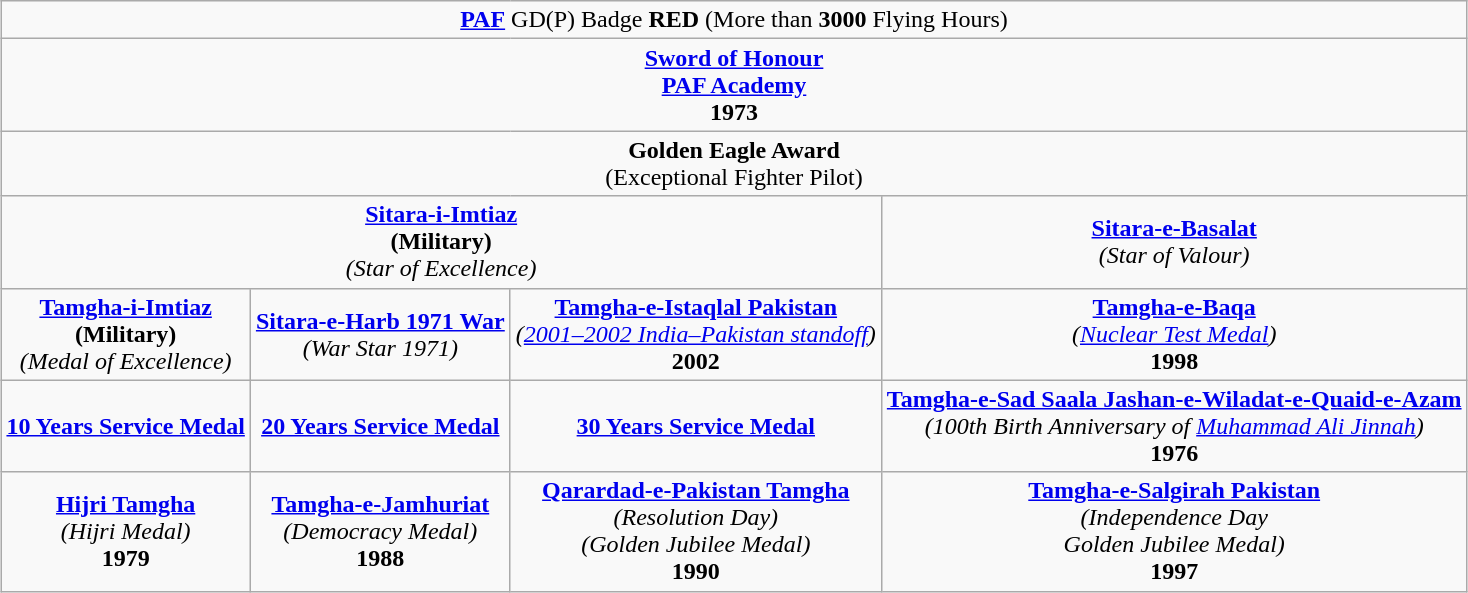<table class="wikitable" style="margin:1em auto; text-align:center;">
<tr>
<td colspan="5"><strong><a href='#'>PAF</a></strong> GD(P) Badge <strong>RED</strong> (More than <strong>3000</strong> Flying Hours)</td>
</tr>
<tr>
<td colspan="5"><strong><a href='#'>Sword of Honour</a></strong><br><strong><a href='#'>PAF Academy</a></strong><br><strong>1973</strong></td>
</tr>
<tr>
<td colspan="5"><strong>Golden Eagle Award</strong><br>(Exceptional Fighter Pilot)</td>
</tr>
<tr>
<td colspan="3"><strong><a href='#'>Sitara-i-Imtiaz</a></strong><br><strong>(Military)</strong><br><em>(Star of Excellence)</em></td>
<td><strong><a href='#'>Sitara-e-Basalat</a></strong><br><em>(Star of Valour)</em></td>
</tr>
<tr>
<td><strong><a href='#'>Tamgha-i-Imtiaz</a></strong><br><strong>(Military)</strong><br><em>(Medal of Excellence)</em></td>
<td><strong><a href='#'>Sitara-e-Harb 1971 War</a></strong><br><em>(War Star 1971)</em></td>
<td><strong><a href='#'>Tamgha-e-Istaqlal Pakistan</a></strong><br><em>(<a href='#'>2001–2002 India–Pakistan standoff</a>)</em><br><strong>2002</strong></td>
<td><strong><a href='#'>Tamgha-e-Baqa</a></strong><br><em>(<a href='#'>Nuclear Test Medal</a>)</em><br><strong>1998</strong></td>
</tr>
<tr>
<td><strong><a href='#'>10 Years Service Medal</a></strong></td>
<td><strong><a href='#'>20 Years Service Medal</a></strong></td>
<td><strong><a href='#'>30 Years Service Medal</a></strong></td>
<td><strong><a href='#'>Tamgha-e-Sad Saala Jashan-e-Wiladat-e-Quaid-e-Azam</a></strong><br><em>(100th Birth Anniversary of <a href='#'>Muhammad Ali Jinnah</a>)</em><br><strong>1976</strong></td>
</tr>
<tr>
<td><strong><a href='#'>Hijri Tamgha</a></strong><br><em>(Hijri Medal)</em><br><strong>1979</strong></td>
<td><strong><a href='#'>Tamgha-e-Jamhuriat</a></strong><br><em>(Democracy Medal)</em><br><strong>1988</strong></td>
<td><strong><a href='#'>Qarardad-e-Pakistan Tamgha</a></strong><br><em>(Resolution Day)</em><br><em>(Golden Jubilee Medal)</em><br><strong>1990</strong></td>
<td><strong><a href='#'>Tamgha-e-Salgirah Pakistan</a></strong><br><em>(Independence Day</em><br><em>Golden Jubilee Medal)</em><br><strong>1997</strong></td>
</tr>
</table>
